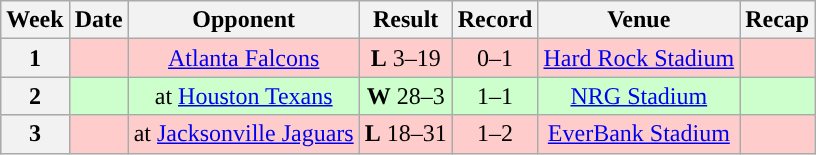<table class="wikitable" style="text-align:center">
<tr>
<th scope="col">Week</th>
<th scope="col">Date</th>
<th scope="col">Opponent</th>
<th scope="col">Result</th>
<th scope="col">Record</th>
<th scope="col">Venue</th>
<th scope="col">Recap</th>
</tr>
<tr style="background:#fcc">
<th scope="row">1</th>
<td></td>
<td><a href='#'>Atlanta Falcons</a></td>
<td><strong>L</strong> 3–19</td>
<td>0–1</td>
<td><a href='#'>Hard Rock Stadium</a></td>
<td></td>
</tr>
<tr style="background:#cfc">
<th scope="row">2</th>
<td></td>
<td>at <a href='#'>Houston Texans</a></td>
<td><strong>W</strong> 28–3</td>
<td>1–1</td>
<td><a href='#'>NRG Stadium</a></td>
<td></td>
</tr>
<tr style="background:#fcc">
<th scope="row">3</th>
<td></td>
<td>at <a href='#'>Jacksonville Jaguars</a></td>
<td><strong>L</strong> 18–31</td>
<td>1–2</td>
<td><a href='#'>EverBank Stadium</a></td>
<td></td>
</tr>
</table>
